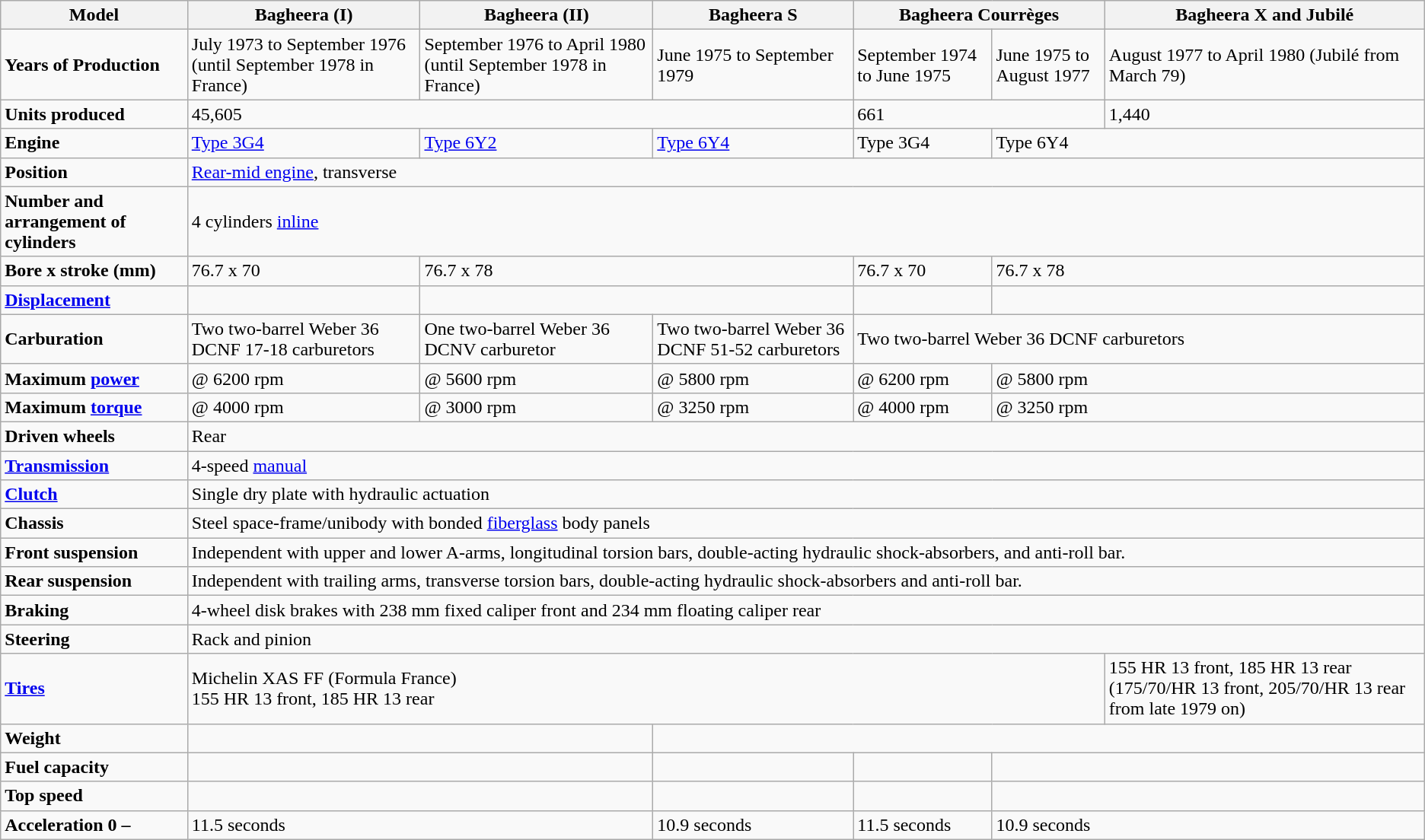<table class="wikitable defaultcenter col1left">
<tr>
<th>Model</th>
<th>Bagheera (I)</th>
<th>Bagheera (II)</th>
<th>Bagheera S</th>
<th colspan="2">Bagheera Courrèges</th>
<th>Bagheera X and Jubilé</th>
</tr>
<tr>
<td><strong>Years of Production</strong></td>
<td>July 1973 to September 1976 (until September 1978 in France)</td>
<td>September 1976 to April 1980 (until September 1978 in France)</td>
<td>June 1975 to September 1979</td>
<td>September 1974 to June 1975</td>
<td>June 1975 to August 1977</td>
<td>August 1977 to April 1980 (Jubilé from March 79)</td>
</tr>
<tr>
<td><strong>Units produced</strong></td>
<td colspan="3">45,605</td>
<td colspan="2">661</td>
<td>1,440</td>
</tr>
<tr>
<td><strong>Engine</strong></td>
<td><a href='#'>Type 3G4</a></td>
<td><a href='#'>Type 6Y2</a></td>
<td><a href='#'>Type 6Y4</a></td>
<td>Type 3G4</td>
<td colspan="2">Type 6Y4</td>
</tr>
<tr>
<td><strong>Position</strong></td>
<td colspan="6"><a href='#'>Rear-mid engine</a>, transverse</td>
</tr>
<tr>
<td><strong>Number and arrangement of cylinders</strong></td>
<td colspan="6">4 cylinders <a href='#'>inline</a></td>
</tr>
<tr>
<td><strong>Bore x stroke (mm)</strong></td>
<td>76.7 x 70</td>
<td colspan="2">76.7 x 78</td>
<td>76.7 x 70</td>
<td colspan="2">76.7 x 78</td>
</tr>
<tr>
<td><strong><a href='#'>Displacement</a></strong></td>
<td></td>
<td colspan="2"></td>
<td></td>
<td colspan="2"></td>
</tr>
<tr>
<td><strong>Carburation</strong></td>
<td>Two two-barrel Weber 36 DCNF 17-18 carburetors</td>
<td>One two-barrel Weber 36 DCNV carburetor</td>
<td>Two two-barrel Weber 36 DCNF 51-52 carburetors</td>
<td colspan="3">Two two-barrel Weber 36 DCNF carburetors</td>
</tr>
<tr>
<td><strong>Maximum <a href='#'>power</a></strong></td>
<td> @ 6200 rpm</td>
<td> @ 5600 rpm</td>
<td> @ 5800 rpm</td>
<td> @ 6200 rpm</td>
<td colspan="2"> @ 5800 rpm</td>
</tr>
<tr>
<td><strong>Maximum <a href='#'>torque</a></strong></td>
<td> @ 4000 rpm</td>
<td> @ 3000 rpm</td>
<td> @ 3250 rpm</td>
<td> @ 4000 rpm</td>
<td colspan="2"> @ 3250 rpm</td>
</tr>
<tr>
<td><strong>Driven wheels</strong></td>
<td colspan="6">Rear</td>
</tr>
<tr>
<td><strong><a href='#'>Transmission</a></strong></td>
<td colspan="6">4-speed <a href='#'>manual</a></td>
</tr>
<tr>
<td><strong><a href='#'>Clutch</a></strong></td>
<td colspan="6">Single dry plate with hydraulic actuation</td>
</tr>
<tr>
<td><strong>Chassis</strong></td>
<td colspan="6">Steel space-frame/unibody with bonded <a href='#'>fiberglass</a> body panels</td>
</tr>
<tr>
<td><strong>Front suspension</strong></td>
<td colspan="6">Independent with upper and lower A-arms, longitudinal torsion bars, double-acting hydraulic shock-absorbers, and anti-roll bar.</td>
</tr>
<tr>
<td><strong>Rear suspension</strong></td>
<td colspan="6">Independent with trailing arms, transverse torsion bars, double-acting hydraulic shock-absorbers and anti-roll bar.</td>
</tr>
<tr>
<td><strong>Braking</strong></td>
<td colspan="6">4-wheel disk brakes with 238 mm fixed caliper front and 234 mm floating caliper rear</td>
</tr>
<tr>
<td><strong>Steering</strong></td>
<td colspan="6">Rack and pinion</td>
</tr>
<tr>
<td><strong><a href='#'>Tires</a></strong></td>
<td colspan="5">Michelin XAS FF (Formula France)<br>155 HR 13 front, 185 HR 13 rear</td>
<td>155 HR 13 front, 185 HR 13 rear (175/70/HR 13 front, 205/70/HR 13 rear from late 1979 on)</td>
</tr>
<tr>
<td><strong>Weight</strong></td>
<td colspan="2"></td>
<td colspan="4"></td>
</tr>
<tr>
<td><strong>Fuel capacity</strong></td>
<td colspan="2"></td>
<td></td>
<td></td>
<td colspan="2"></td>
</tr>
<tr>
<td><strong>Top speed</strong></td>
<td colspan="2"></td>
<td></td>
<td></td>
<td colspan="2"></td>
</tr>
<tr>
<td><strong>Acceleration 0 – </strong></td>
<td colspan="2">11.5 seconds</td>
<td>10.9 seconds</td>
<td>11.5 seconds</td>
<td colspan="2">10.9 seconds</td>
</tr>
</table>
